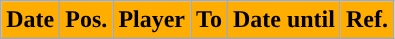<table class="wikitable plainrowheaders sortable">
<tr>
<th style="background:#FFAD00; color:#000000;">Date</th>
<th style="background:#FFAD00; color:#000000;">Pos.</th>
<th style="background:#FFAD00; color:#000000;">Player</th>
<th style="background:#FFAD00; color:#000000;">To</th>
<th style="background:#FFAD00; color:#000000;">Date until</th>
<th style="background:#FFAD00; color:#000000;">Ref.</th>
</tr>
</table>
